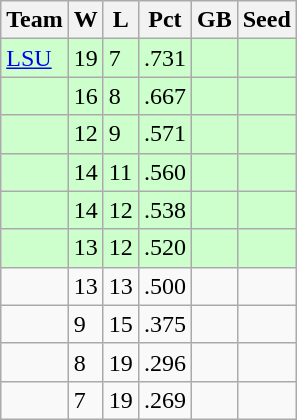<table class="wikitable">
<tr>
<th>Team</th>
<th>W</th>
<th>L</th>
<th>Pct</th>
<th>GB</th>
<th>Seed</th>
</tr>
<tr bgcolor=ccffcc>
<td><a href='#'>LSU</a></td>
<td>19</td>
<td>7</td>
<td>.731</td>
<td></td>
<td></td>
</tr>
<tr bgcolor=ccffcc>
<td></td>
<td>16</td>
<td>8</td>
<td>.667</td>
<td></td>
<td></td>
</tr>
<tr bgcolor=ccffcc>
<td></td>
<td>12</td>
<td>9</td>
<td>.571</td>
<td></td>
<td></td>
</tr>
<tr bgcolor=ccffcc>
<td></td>
<td>14</td>
<td>11</td>
<td>.560</td>
<td></td>
<td></td>
</tr>
<tr bgcolor=ccffcc>
<td></td>
<td>14</td>
<td>12</td>
<td>.538</td>
<td></td>
<td></td>
</tr>
<tr bgcolor=ccffcc>
<td></td>
<td>13</td>
<td>12</td>
<td>.520</td>
<td></td>
<td></td>
</tr>
<tr>
<td></td>
<td>13</td>
<td>13</td>
<td>.500</td>
<td></td>
<td></td>
</tr>
<tr>
<td></td>
<td>9</td>
<td>15</td>
<td>.375</td>
<td></td>
<td></td>
</tr>
<tr>
<td></td>
<td>8</td>
<td>19</td>
<td>.296</td>
<td></td>
<td></td>
</tr>
<tr>
<td></td>
<td>7</td>
<td>19</td>
<td>.269</td>
<td></td>
<td></td>
</tr>
</table>
